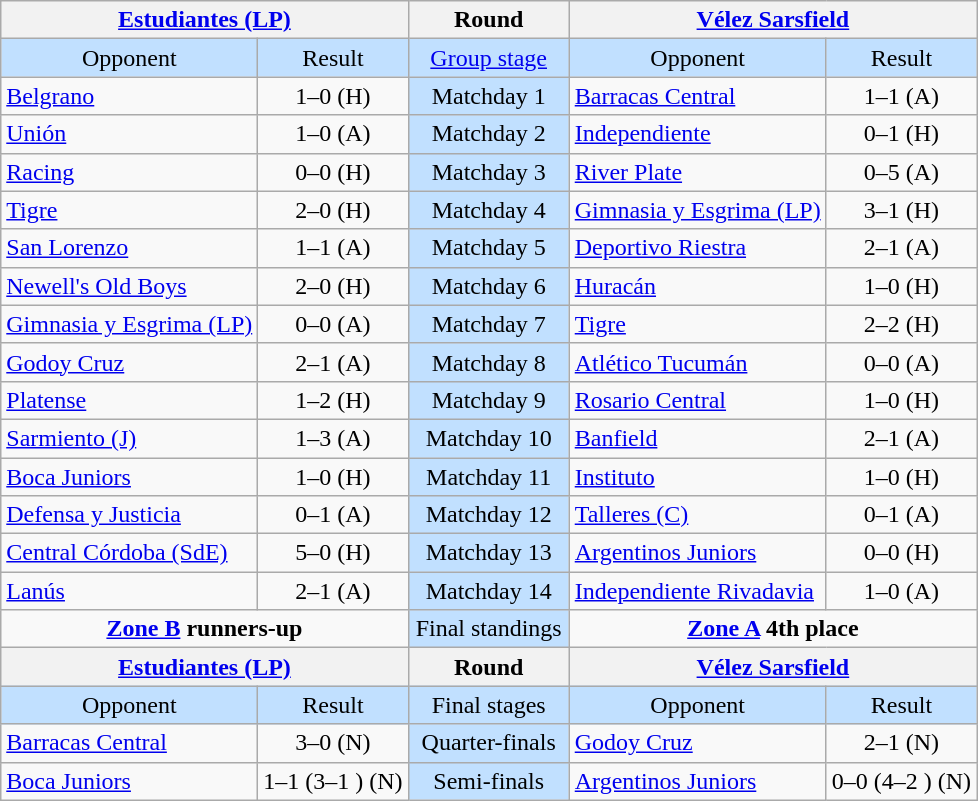<table class="wikitable" style="text-align:center;">
<tr>
<th colspan=4><a href='#'>Estudiantes (LP)</a></th>
<th width=100>Round</th>
<th colspan=4><a href='#'>Vélez Sarsfield</a></th>
</tr>
<tr bgcolor=#c1e0ff>
<td>Opponent</td>
<td colspan=3>Result</td>
<td><a href='#'>Group stage</a></td>
<td>Opponent</td>
<td colspan=3>Result</td>
</tr>
<tr>
<td align=left><a href='#'>Belgrano</a></td>
<td colspan=3>1–0 (H)</td>
<td bgcolor=#c1e0ff>Matchday 1</td>
<td align=left><a href='#'>Barracas Central</a></td>
<td colspan=3>1–1 (A)</td>
</tr>
<tr>
<td align=left><a href='#'>Unión</a></td>
<td colspan=3>1–0 (A)</td>
<td bgcolor=#c1e0ff>Matchday 2</td>
<td align=left><a href='#'>Independiente</a></td>
<td colspan=3>0–1 (H)</td>
</tr>
<tr>
<td align=left><a href='#'>Racing</a></td>
<td colspan=3>0–0 (H)</td>
<td bgcolor=#c1e0ff>Matchday 3</td>
<td align=left><a href='#'>River Plate</a></td>
<td colspan=3>0–5 (A)</td>
</tr>
<tr>
<td align=left><a href='#'>Tigre</a></td>
<td colspan=3>2–0 (H)</td>
<td bgcolor=#c1e0ff>Matchday 4</td>
<td align=left><a href='#'>Gimnasia y Esgrima (LP)</a></td>
<td colspan=3>3–1 (H)</td>
</tr>
<tr>
<td align=left><a href='#'>San Lorenzo</a></td>
<td colspan=3>1–1 (A)</td>
<td bgcolor=#c1e0ff>Matchday 5</td>
<td align=left><a href='#'>Deportivo Riestra</a></td>
<td colspan=3>2–1 (A)</td>
</tr>
<tr>
<td align=left><a href='#'>Newell's Old Boys</a></td>
<td colspan=3>2–0 (H)</td>
<td bgcolor=#c1e0ff>Matchday 6</td>
<td align=left><a href='#'>Huracán</a></td>
<td colspan=3>1–0 (H)</td>
</tr>
<tr>
<td align=left><a href='#'>Gimnasia y Esgrima (LP)</a></td>
<td colspan=3>0–0 (A)</td>
<td bgcolor=#c1e0ff>Matchday 7</td>
<td align=left><a href='#'>Tigre</a></td>
<td colspan=3>2–2 (H)</td>
</tr>
<tr>
<td align=left><a href='#'>Godoy Cruz</a></td>
<td colspan=3>2–1 (A)</td>
<td bgcolor=#c1e0ff>Matchday 8</td>
<td align=left><a href='#'>Atlético Tucumán</a></td>
<td colspan=3>0–0 (A)</td>
</tr>
<tr>
<td align=left><a href='#'>Platense</a></td>
<td colspan=3>1–2 (H)</td>
<td bgcolor=#c1e0ff>Matchday 9</td>
<td align=left><a href='#'>Rosario Central</a></td>
<td colspan=3>1–0 (H)</td>
</tr>
<tr>
<td align=left><a href='#'>Sarmiento (J)</a></td>
<td colspan=3>1–3 (A)</td>
<td bgcolor=#c1e0ff>Matchday 10</td>
<td align=left><a href='#'>Banfield</a></td>
<td colspan=3>2–1 (A)</td>
</tr>
<tr>
<td align=left><a href='#'>Boca Juniors</a></td>
<td colspan=3>1–0 (H)</td>
<td bgcolor=#c1e0ff>Matchday 11</td>
<td align=left><a href='#'>Instituto</a></td>
<td colspan=3>1–0 (H)</td>
</tr>
<tr>
<td align=left><a href='#'>Defensa y Justicia</a></td>
<td colspan=3>0–1 (A)</td>
<td bgcolor=#c1e0ff>Matchday 12</td>
<td align=left><a href='#'>Talleres (C)</a></td>
<td colspan=3>0–1 (A)</td>
</tr>
<tr>
<td align=left><a href='#'>Central Córdoba (SdE)</a></td>
<td colspan=3>5–0 (H)</td>
<td bgcolor=#c1e0ff>Matchday 13</td>
<td align=left><a href='#'>Argentinos Juniors</a></td>
<td colspan=3>0–0 (H)</td>
</tr>
<tr>
<td align=left><a href='#'>Lanús</a></td>
<td colspan=3>2–1 (A)</td>
<td bgcolor=#c1e0ff>Matchday 14</td>
<td align=left><a href='#'>Independiente Rivadavia</a></td>
<td colspan=3>1–0 (A)</td>
</tr>
<tr>
<td colspan=4 align=center valign=top><strong><a href='#'>Zone B</a> runners-up</strong><br></td>
<td bgcolor=#c1e0ff>Final standings</td>
<td colspan=4 align=center valign=top><strong><a href='#'>Zone A</a> 4th place</strong><br></td>
</tr>
<tr>
<th colspan=4><a href='#'>Estudiantes (LP)</a></th>
<th>Round</th>
<th colspan=4><a href='#'>Vélez Sarsfield</a></th>
</tr>
<tr bgcolor=#c1e0ff>
<td>Opponent</td>
<td colspan=3>Result</td>
<td>Final stages</td>
<td>Opponent</td>
<td colspan=3>Result</td>
</tr>
<tr>
<td align=left><a href='#'>Barracas Central</a></td>
<td colspan=3>3–0 (N)</td>
<td bgcolor=#c1e0ff>Quarter-finals</td>
<td align=left><a href='#'>Godoy Cruz</a></td>
<td colspan=3>2–1 (N)</td>
</tr>
<tr>
<td align=left><a href='#'>Boca Juniors</a></td>
<td colspan=3>1–1 (3–1 ) (N)</td>
<td bgcolor=#c1e0ff>Semi-finals</td>
<td align=left><a href='#'>Argentinos Juniors</a></td>
<td colspan=3>0–0 (4–2 ) (N)</td>
</tr>
</table>
